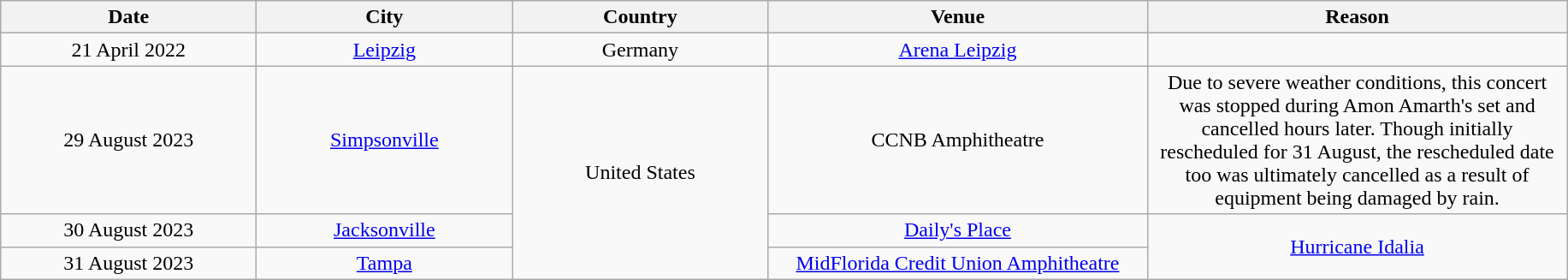<table class="wikitable plainrowheaders" style="text-align:center;">
<tr>
<th scope="col" style="width:12em;">Date</th>
<th scope="col" style="width:12em;">City</th>
<th scope="col" style="width:12em;">Country</th>
<th scope="col" style="width:18em;">Venue</th>
<th scope="col" style="width:20em;">Reason</th>
</tr>
<tr>
<td>21 April 2022</td>
<td><a href='#'>Leipzig</a></td>
<td>Germany</td>
<td><a href='#'>Arena Leipzig</a></td>
<td></td>
</tr>
<tr>
<td>29 August 2023</td>
<td><a href='#'>Simpsonville</a></td>
<td rowspan=3>United States</td>
<td>CCNB Amphitheatre</td>
<td>Due to severe weather conditions, this concert was stopped during Amon Amarth's set and cancelled hours later. Though initially rescheduled for 31 August, the rescheduled date too was ultimately cancelled as a result of equipment being damaged by rain.</td>
</tr>
<tr>
<td>30 August 2023</td>
<td><a href='#'>Jacksonville</a></td>
<td><a href='#'>Daily's Place</a></td>
<td rowspan=2><a href='#'>Hurricane Idalia</a></td>
</tr>
<tr>
<td>31 August 2023</td>
<td><a href='#'>Tampa</a></td>
<td><a href='#'>MidFlorida Credit Union Amphitheatre</a></td>
</tr>
</table>
